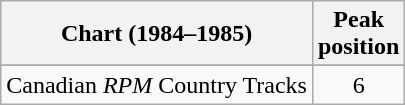<table class="wikitable sortable">
<tr>
<th align="left">Chart (1984–1985)</th>
<th align="center">Peak<br>position</th>
</tr>
<tr>
</tr>
<tr>
<td align="left">Canadian <em>RPM</em> Country Tracks</td>
<td align="center">6</td>
</tr>
</table>
